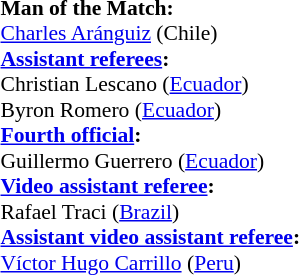<table width=50% style="font-size:90%">
<tr>
<td><br><strong>Man of the Match:</strong>
<br><a href='#'>Charles Aránguiz</a> (Chile)<br><strong><a href='#'>Assistant referees</a>:</strong>
<br>Christian Lescano (<a href='#'>Ecuador</a>)
<br>Byron Romero (<a href='#'>Ecuador</a>)
<br><strong><a href='#'>Fourth official</a>:</strong>
<br>Guillermo Guerrero (<a href='#'>Ecuador</a>)
<br><strong><a href='#'>Video assistant referee</a>:</strong>
<br>Rafael Traci (<a href='#'>Brazil</a>)
<br><strong><a href='#'>Assistant video assistant referee</a>:</strong>
<br><a href='#'>Víctor Hugo Carrillo</a> (<a href='#'>Peru</a>)</td>
</tr>
</table>
